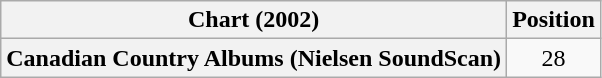<table class="wikitable plainrowheaders">
<tr>
<th scope="col">Chart (2002)</th>
<th scope="col">Position</th>
</tr>
<tr>
<th scope="row">Canadian Country Albums (Nielsen SoundScan)</th>
<td align=center>28</td>
</tr>
</table>
